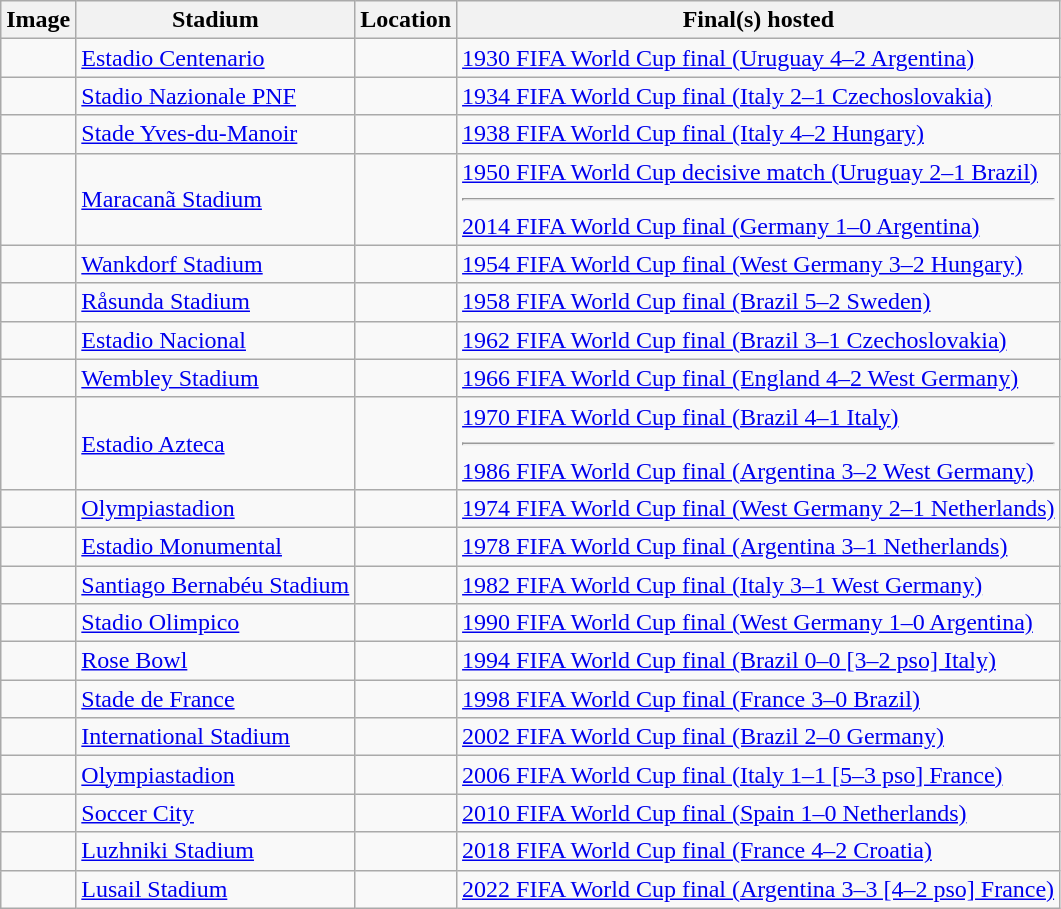<table class="wikitable sortable">
<tr>
<th>Image</th>
<th>Stadium</th>
<th>Location</th>
<th>Final(s) hosted</th>
</tr>
<tr>
<td></td>
<td><a href='#'>Estadio Centenario</a></td>
<td> </td>
<td><a href='#'>1930 FIFA World Cup final (Uruguay 4–2 Argentina)</a></td>
</tr>
<tr>
<td></td>
<td><a href='#'>Stadio Nazionale PNF</a></td>
<td> </td>
<td><a href='#'>1934 FIFA World Cup final (Italy 2–1 Czechoslovakia)</a></td>
</tr>
<tr>
<td></td>
<td><a href='#'>Stade Yves-du-Manoir</a></td>
<td> </td>
<td><a href='#'>1938 FIFA World Cup final (Italy 4–2 Hungary)</a></td>
</tr>
<tr>
<td></td>
<td><a href='#'>Maracanã Stadium</a></td>
<td> </td>
<td><a href='#'>1950 FIFA World Cup decisive match (Uruguay 2–1 Brazil)</a> <hr><a href='#'>2014 FIFA World Cup final (Germany 1–0 Argentina)</a></td>
</tr>
<tr>
<td></td>
<td><a href='#'>Wankdorf Stadium</a></td>
<td> </td>
<td><a href='#'>1954 FIFA World Cup final (West Germany 3–2 Hungary)</a></td>
</tr>
<tr>
<td></td>
<td><a href='#'>Råsunda Stadium</a></td>
<td> </td>
<td><a href='#'>1958 FIFA World Cup final (Brazil 5–2 Sweden)</a></td>
</tr>
<tr>
<td></td>
<td><a href='#'>Estadio Nacional</a></td>
<td> </td>
<td><a href='#'>1962 FIFA World Cup final (Brazil 3–1 Czechoslovakia)</a></td>
</tr>
<tr>
<td></td>
<td><a href='#'>Wembley Stadium</a></td>
<td> </td>
<td><a href='#'>1966 FIFA World Cup final (England 4–2 West Germany)</a></td>
</tr>
<tr>
<td></td>
<td><a href='#'>Estadio Azteca</a></td>
<td> </td>
<td><a href='#'>1970 FIFA World Cup final (Brazil 4–1 Italy)</a><hr><a href='#'>1986 FIFA World Cup final (Argentina 3–2 West Germany)</a></td>
</tr>
<tr>
<td></td>
<td><a href='#'>Olympiastadion</a></td>
<td> </td>
<td><a href='#'>1974 FIFA World Cup final (West Germany 2–1 Netherlands)</a></td>
</tr>
<tr>
<td></td>
<td><a href='#'>Estadio Monumental</a></td>
<td> </td>
<td><a href='#'>1978 FIFA World Cup final (Argentina 3–1 Netherlands)</a></td>
</tr>
<tr>
<td></td>
<td><a href='#'>Santiago Bernabéu Stadium</a></td>
<td> </td>
<td><a href='#'>1982 FIFA World Cup final (Italy 3–1 West Germany)</a></td>
</tr>
<tr>
<td></td>
<td><a href='#'>Stadio Olimpico</a></td>
<td> </td>
<td><a href='#'>1990 FIFA World Cup final (West Germany 1–0 Argentina)</a></td>
</tr>
<tr>
<td></td>
<td><a href='#'>Rose Bowl</a></td>
<td> </td>
<td><a href='#'>1994 FIFA World Cup final (Brazil 0–0 [3–2 pso] Italy)</a></td>
</tr>
<tr>
<td></td>
<td><a href='#'>Stade de France</a></td>
<td> </td>
<td><a href='#'>1998 FIFA World Cup final (France 3–0 Brazil)</a></td>
</tr>
<tr>
<td></td>
<td><a href='#'>International Stadium</a></td>
<td> </td>
<td><a href='#'>2002 FIFA World Cup final (Brazil 2–0 Germany)</a></td>
</tr>
<tr>
<td></td>
<td><a href='#'>Olympiastadion</a></td>
<td> </td>
<td><a href='#'>2006 FIFA World Cup final (Italy 1–1 [5–3 pso] France)</a></td>
</tr>
<tr>
<td></td>
<td><a href='#'>Soccer City</a></td>
<td> </td>
<td><a href='#'>2010 FIFA World Cup final (Spain 1–0 Netherlands)</a></td>
</tr>
<tr>
<td></td>
<td><a href='#'>Luzhniki Stadium</a></td>
<td> </td>
<td><a href='#'>2018 FIFA World Cup final (France 4–2 Croatia)</a></td>
</tr>
<tr>
<td></td>
<td><a href='#'>Lusail Stadium</a></td>
<td> </td>
<td><a href='#'>2022 FIFA World Cup final (Argentina 3–3 [4–2 pso] France)</a></td>
</tr>
</table>
